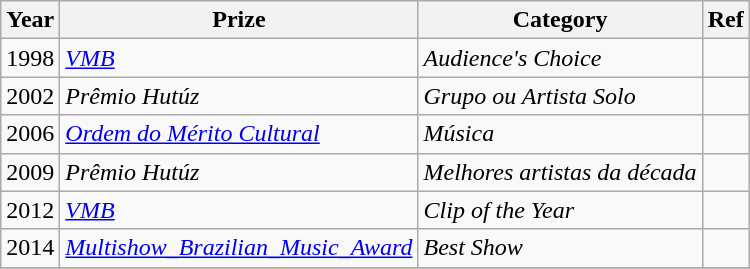<table class="wikitable">
<tr>
<th>Year</th>
<th>Prize</th>
<th>Category</th>
<th>Ref</th>
</tr>
<tr>
<td>1998</td>
<td><em><a href='#'>VMB</a></em></td>
<td><em>Audience's Choice</em></td>
<td></td>
</tr>
<tr>
<td>2002</td>
<td><em>Prêmio Hutúz</em></td>
<td><em>Grupo ou Artista Solo</em></td>
<td></td>
</tr>
<tr>
<td>2006</td>
<td><em><a href='#'>Ordem do Mérito Cultural</a></em></td>
<td><em>Música</em></td>
<td></td>
</tr>
<tr>
<td>2009</td>
<td><em>Prêmio Hutúz</em></td>
<td><em>Melhores artistas da década</em></td>
<td></td>
</tr>
<tr>
<td>2012</td>
<td><em><a href='#'>VMB</a></em></td>
<td><em>Clip of the Year</em></td>
<td></td>
</tr>
<tr>
<td>2014</td>
<td><em><a href='#'>Multishow_Brazilian_Music_Award</a></em></td>
<td><em>Best Show</em></td>
<td></td>
</tr>
<tr>
</tr>
</table>
